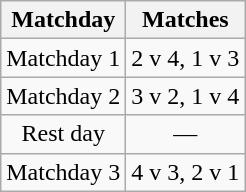<table class="wikitable" style="text-align:center">
<tr>
<th>Matchday</th>
<th>Matches</th>
</tr>
<tr>
<td>Matchday 1</td>
<td>2 v 4, 1 v 3</td>
</tr>
<tr>
<td>Matchday 2</td>
<td>3 v 2, 1 v 4</td>
</tr>
<tr>
<td>Rest day</td>
<td>—</td>
</tr>
<tr>
<td>Matchday 3</td>
<td>4 v 3, 2 v 1</td>
</tr>
</table>
